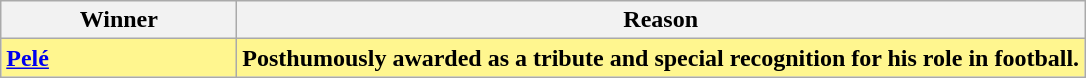<table class="wikitable">
<tr>
<th width="150">Winner</th>
<th>Reason</th>
</tr>
<tr style="background-color: #FFF68F; font-weight: bold;">
<td> <a href='#'>Pelé</a></td>
<td>Posthumously awarded as a tribute and special recognition for his role in football.</td>
</tr>
</table>
